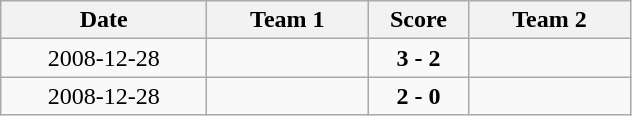<table class="wikitable">
<tr>
<th width="130">Date</th>
<th width="100">Team 1</th>
<th width="60">Score</th>
<th width="100">Team 2</th>
</tr>
<tr>
<td align="center">2008-12-28</td>
<td align="right"><strong></strong></td>
<td align="center"><strong> 3 - 2 </strong></td>
<td align="left"></td>
</tr>
<tr>
<td align="center">2008-12-28</td>
<td align="right"><strong></strong></td>
<td align="center"><strong> 2 - 0 </strong></td>
<td align="left"></td>
</tr>
</table>
